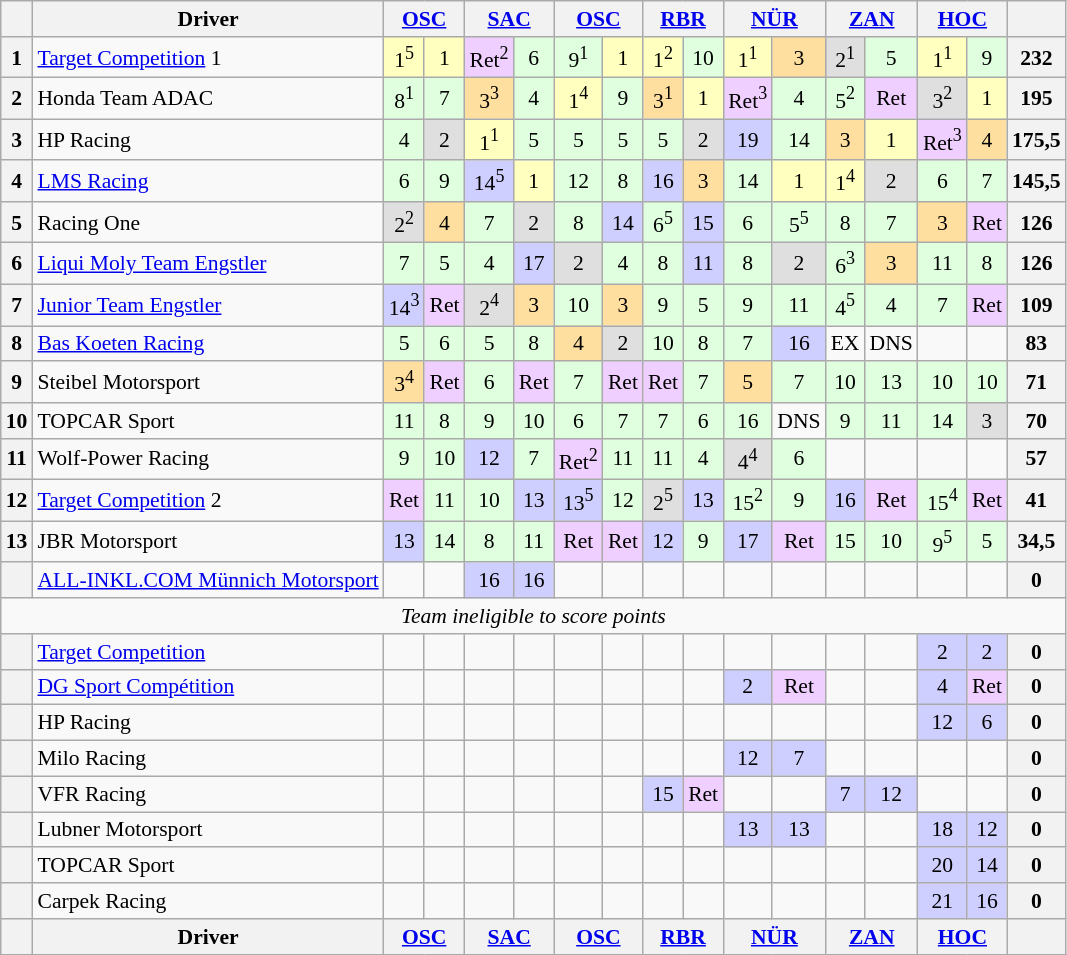<table align=left| class="wikitable" style="font-size: 90%; text-align: center">
<tr valign="top">
<th valign=middle></th>
<th valign=middle>Driver</th>
<th colspan=2><a href='#'>OSC</a><br></th>
<th colspan=2><a href='#'>SAC</a><br></th>
<th colspan=2><a href='#'>OSC</a><br></th>
<th colspan=2><a href='#'>RBR</a><br></th>
<th colspan=2><a href='#'>NÜR</a><br></th>
<th colspan=2><a href='#'>ZAN</a><br></th>
<th colspan=2><a href='#'>HOC</a><br></th>
<th valign=middle>  </th>
</tr>
<tr>
<th>1</th>
<td align=left> <a href='#'>Target Competition</a> 1</td>
<td style="background:#ffffbf;">1<sup>5</sup></td>
<td style="background:#ffffbf;">1</td>
<td style="background:#efcfff;">Ret<sup>2</sup></td>
<td style="background:#dfffdf;">6</td>
<td style="background:#dfffdf;">9<sup>1</sup></td>
<td style="background:#ffffbf;">1</td>
<td style="background:#ffffbf;">1<sup>2</sup></td>
<td style="background:#dfffdf;">10</td>
<td style="background:#ffffbf;">1<sup>1</sup></td>
<td style="background:#ffdf9f;">3</td>
<td style="background:#dfdfdf;">2<sup>1</sup></td>
<td style="background:#dfffdf;">5</td>
<td style="background:#ffffbf;">1<sup>1</sup></td>
<td style="background:#dfffdf;">9</td>
<th>232</th>
</tr>
<tr>
<th>2</th>
<td align=left> Honda Team ADAC</td>
<td style="background:#dfffdf;">8<sup>1</sup></td>
<td style="background:#dfffdf;">7</td>
<td style="background:#ffdf9f;">3<sup>3</sup></td>
<td style="background:#dfffdf;">4</td>
<td style="background:#ffffbf;">1<sup>4</sup></td>
<td style="background:#dfffdf;">9</td>
<td style="background:#ffdf9f;">3<sup>1</sup></td>
<td style="background:#ffffbf;">1</td>
<td style="background:#efcfff;">Ret<sup>3</sup></td>
<td style="background:#dfffdf;">4</td>
<td style="background:#dfffdf;">5<sup>2</sup></td>
<td style="background:#efcfff;">Ret</td>
<td style="background:#dfdfdf;">3<sup>2</sup></td>
<td style="background:#ffffbf;">1</td>
<th>195</th>
</tr>
<tr>
<th>3</th>
<td align=left> HP Racing</td>
<td style="background:#dfffdf;">4</td>
<td style="background:#dfdfdf;">2</td>
<td style="background:#ffffbf;">1<sup>1</sup></td>
<td style="background:#dfffdf;">5</td>
<td style="background:#dfffdf;">5</td>
<td style="background:#dfffdf;">5</td>
<td style="background:#dfffdf;">5</td>
<td style="background:#dfdfdf;">2</td>
<td style="background:#cfcfff;">19</td>
<td style="background:#dfffdf;">14</td>
<td style="background:#ffdf9f;">3</td>
<td style="background:#ffffbf;">1</td>
<td style="background:#efcfff;">Ret<sup>3</sup></td>
<td style="background:#ffdf9f;">4</td>
<th>175,5</th>
</tr>
<tr>
<th>4</th>
<td align=left> <a href='#'>LMS Racing</a></td>
<td style="background:#dfffdf;">6</td>
<td style="background:#dfffdf;">9</td>
<td style="background:#cfcfff;">14<sup>5</sup></td>
<td style="background:#ffffbf;">1</td>
<td style="background:#dfffdf;">12</td>
<td style="background:#dfffdf;">8</td>
<td style="background:#cfcfff;">16</td>
<td style="background:#ffdf9f;">3</td>
<td style="background:#dfffdf;">14</td>
<td style="background:#ffffbf;">1</td>
<td style="background:#ffffbf;">1<sup>4</sup></td>
<td style="background:#dfdfdf;">2</td>
<td style="background:#dfffdf;">6</td>
<td style="background:#dfffdf;">7</td>
<th>145,5</th>
</tr>
<tr>
<th>5</th>
<td align=left> Racing One</td>
<td style="background:#dfdfdf;">2<sup>2</sup></td>
<td style="background:#ffdf9f;">4</td>
<td style="background:#dfffdf;">7</td>
<td style="background:#dfdfdf;">2</td>
<td style="background:#dfffdf;">8</td>
<td style="background:#cfcfff;">14</td>
<td style="background:#dfffdf;">6<sup>5</sup></td>
<td style="background:#cfcfff;">15</td>
<td style="background:#dfffdf;">6</td>
<td style="background:#dfffdf;">5<sup>5</sup></td>
<td style="background:#dfffdf;">8</td>
<td style="background:#dfffdf;">7</td>
<td style="background:#ffdf9f;">3</td>
<td style="background:#efcfff;">Ret</td>
<th>126</th>
</tr>
<tr>
<th>6</th>
<td align=left> <a href='#'>Liqui Moly Team Engstler</a></td>
<td style="background:#dfffdf;">7</td>
<td style="background:#dfffdf;">5</td>
<td style="background:#dfffdf;">4</td>
<td style="background:#cfcfff;">17</td>
<td style="background:#dfdfdf;">2</td>
<td style="background:#dfffdf;">4</td>
<td style="background:#dfffdf;">8</td>
<td style="background:#cfcfff;">11</td>
<td style="background:#dfffdf;">8</td>
<td style="background:#dfdfdf;">2</td>
<td style="background:#dfffdf;">6<sup>3</sup></td>
<td style="background:#ffdf9f;">3</td>
<td style="background:#dfffdf;">11</td>
<td style="background:#dfffdf;">8</td>
<th>126</th>
</tr>
<tr>
<th>7</th>
<td align=left> <a href='#'>Junior Team Engstler</a></td>
<td style="background:#cfcfff;">14<sup>3</sup></td>
<td style="background:#efcfff;">Ret</td>
<td style="background:#dfdfdf;">2<sup>4</sup></td>
<td style="background:#ffdf9f;">3</td>
<td style="background:#dfffdf;">10</td>
<td style="background:#ffdf9f;">3</td>
<td style="background:#dfffdf;">9</td>
<td style="background:#dfffdf;">5</td>
<td style="background:#dfffdf;">9</td>
<td style="background:#dfffdf;">11</td>
<td style="background:#dfffdf;">4<sup>5</sup></td>
<td style="background:#dfffdf;">4</td>
<td style="background:#dfffdf;">7</td>
<td style="background:#efcfff;">Ret</td>
<th>109</th>
</tr>
<tr>
<th>8</th>
<td align=left> <a href='#'>Bas Koeten Racing</a></td>
<td style="background:#dfffdf;">5</td>
<td style="background:#dfffdf;">6</td>
<td style="background:#dfffdf;">5</td>
<td style="background:#dfffdf;">8</td>
<td style="background:#ffdf9f;">4</td>
<td style="background:#dfdfdf;">2</td>
<td style="background:#dfffdf;">10</td>
<td style="background:#dfffdf;">8</td>
<td style="background:#dfffdf;">7</td>
<td style="background:#cfcfff;">16</td>
<td>EX</td>
<td>DNS</td>
<td></td>
<td></td>
<th>83</th>
</tr>
<tr>
<th>9</th>
<td align=left> Steibel Motorsport</td>
<td style="background:#ffdf9f;">3<sup>4</sup></td>
<td style="background:#efcfff;">Ret</td>
<td style="background:#dfffdf;">6</td>
<td style="background:#efcfff;">Ret</td>
<td style="background:#dfffdf;">7</td>
<td style="background:#efcfff;">Ret</td>
<td style="background:#efcfff;">Ret</td>
<td style="background:#dfffdf;">7</td>
<td style="background:#ffdf9f;">5</td>
<td style="background:#dfffdf;">7</td>
<td style="background:#dfffdf;">10</td>
<td style="background:#dfffdf;">13</td>
<td style="background:#dfffdf;">10</td>
<td style="background:#dfffdf;">10</td>
<th>71</th>
</tr>
<tr>
<th>10</th>
<td align=left> TOPCAR Sport</td>
<td style="background:#dfffdf;">11</td>
<td style="background:#dfffdf;">8</td>
<td style="background:#dfffdf;">9</td>
<td style="background:#dfffdf;">10</td>
<td style="background:#dfffdf;">6</td>
<td style="background:#dfffdf;">7</td>
<td style="background:#dfffdf;">7</td>
<td style="background:#dfffdf;">6</td>
<td style="background:#dfffdf;">16</td>
<td>DNS</td>
<td style="background:#dfffdf;">9</td>
<td style="background:#dfffdf;">11</td>
<td style="background:#dfffdf;">14</td>
<td style="background:#dfdfdf;">3</td>
<th>70</th>
</tr>
<tr>
<th>11</th>
<td align=left> Wolf-Power Racing</td>
<td style="background:#dfffdf;">9</td>
<td style="background:#dfffdf;">10</td>
<td style="background:#cfcfff;">12</td>
<td style="background:#dfffdf;">7</td>
<td style="background:#efcfff;">Ret<sup>2</sup></td>
<td style="background:#dfffdf;">11</td>
<td style="background:#dfffdf;">11</td>
<td style="background:#dfffdf;">4</td>
<td style="background:#dfdfdf;">4<sup>4</sup></td>
<td style="background:#dfffdf;">6</td>
<td></td>
<td></td>
<td></td>
<td></td>
<th>57</th>
</tr>
<tr>
<th>12</th>
<td align=left> <a href='#'>Target Competition</a> 2</td>
<td style="background:#efcfff;">Ret</td>
<td style="background:#dfffdf;">11</td>
<td style="background:#dfffdf;">10</td>
<td style="background:#cfcfff;">13</td>
<td style="background:#cfcfff;">13<sup>5</sup></td>
<td style="background:#dfffdf;">12</td>
<td style="background:#dfdfdf;">2<sup>5</sup></td>
<td style="background:#cfcfff;">13</td>
<td style="background:#dfffdf;">15<sup>2</sup></td>
<td style="background:#dfffdf;">9</td>
<td style="background:#cfcfff;">16</td>
<td style="background:#efcfff;">Ret</td>
<td style="background:#dfffdf;">15<sup>4</sup></td>
<td style="background:#efcfff;">Ret</td>
<th>41</th>
</tr>
<tr>
<th>13</th>
<td align=left> JBR Motorsport</td>
<td style="background:#cfcfff;">13</td>
<td style="background:#dfffdf;">14</td>
<td style="background:#dfffdf;">8</td>
<td style="background:#dfffdf;">11</td>
<td style="background:#efcfff;">Ret</td>
<td style="background:#efcfff;">Ret</td>
<td style="background:#cfcfff;">12</td>
<td style="background:#dfffdf;">9</td>
<td style="background:#cfcfff;">17</td>
<td style="background:#efcfff;">Ret</td>
<td style="background:#dfffdf;">15</td>
<td style="background:#dfffdf;">10</td>
<td style="background:#dfffdf;">9<sup>5</sup></td>
<td style="background:#dfffdf;">5</td>
<th>34,5</th>
</tr>
<tr>
<th></th>
<td align=left> <a href='#'>ALL-INKL.COM Münnich Motorsport</a></td>
<td></td>
<td></td>
<td style="background:#cfcfff;">16</td>
<td style="background:#cfcfff;">16</td>
<td></td>
<td></td>
<td></td>
<td></td>
<td></td>
<td></td>
<td></td>
<td></td>
<td></td>
<td></td>
<th>0</th>
</tr>
<tr>
<td colspan=17><em>Team ineligible to score points</em></td>
</tr>
<tr>
<th></th>
<td align=left> <a href='#'>Target Competition</a></td>
<td></td>
<td></td>
<td></td>
<td></td>
<td></td>
<td></td>
<td></td>
<td></td>
<td></td>
<td></td>
<td></td>
<td></td>
<td style="background:#cfcfff;">2</td>
<td style="background:#cfcfff;">2</td>
<th>0</th>
</tr>
<tr>
<th></th>
<td align=left> <a href='#'>DG Sport Compétition</a></td>
<td></td>
<td></td>
<td></td>
<td></td>
<td></td>
<td></td>
<td></td>
<td></td>
<td style="background:#cfcfff;">2</td>
<td style="background:#efcfff;">Ret</td>
<td></td>
<td></td>
<td style="background:#cfcfff;">4</td>
<td style="background:#efcfff;">Ret</td>
<th>0</th>
</tr>
<tr>
<th></th>
<td align=left> HP Racing</td>
<td></td>
<td></td>
<td></td>
<td></td>
<td></td>
<td></td>
<td></td>
<td></td>
<td></td>
<td></td>
<td></td>
<td></td>
<td style="background:#cfcfff;">12</td>
<td style="background:#cfcfff;">6</td>
<th>0</th>
</tr>
<tr>
<th></th>
<td align=left> Milo Racing</td>
<td></td>
<td></td>
<td></td>
<td></td>
<td></td>
<td></td>
<td></td>
<td></td>
<td style="background:#cfcfff;">12</td>
<td style="background:#cfcfff;">7</td>
<td></td>
<td></td>
<td></td>
<td></td>
<th>0</th>
</tr>
<tr>
<th></th>
<td align=left> VFR Racing</td>
<td></td>
<td></td>
<td></td>
<td></td>
<td></td>
<td></td>
<td style="background:#cfcfff;">15</td>
<td style="background:#efcfff;">Ret</td>
<td></td>
<td></td>
<td style="background:#cfcfff;">7</td>
<td style="background:#cfcfff;">12</td>
<td></td>
<td></td>
<th>0</th>
</tr>
<tr>
<th></th>
<td align=left> Lubner Motorsport</td>
<td></td>
<td></td>
<td></td>
<td></td>
<td></td>
<td></td>
<td></td>
<td></td>
<td style="background:#cfcfff;">13</td>
<td style="background:#cfcfff;">13</td>
<td></td>
<td></td>
<td style="background:#cfcfff;">18</td>
<td style="background:#cfcfff;">12</td>
<th>0</th>
</tr>
<tr>
<th></th>
<td align=left> TOPCAR Sport</td>
<td></td>
<td></td>
<td></td>
<td></td>
<td></td>
<td></td>
<td></td>
<td></td>
<td></td>
<td></td>
<td></td>
<td></td>
<td style="background:#cfcfff;">20</td>
<td style="background:#cfcfff;">14</td>
<th>0</th>
</tr>
<tr>
<th></th>
<td align=left> Carpek Racing</td>
<td></td>
<td></td>
<td></td>
<td></td>
<td></td>
<td></td>
<td></td>
<td></td>
<td></td>
<td></td>
<td></td>
<td></td>
<td style="background:#cfcfff;">21</td>
<td style="background:#cfcfff;">16</td>
<th>0</th>
</tr>
<tr valign="top">
<th valign=middle></th>
<th valign=middle>Driver</th>
<th colspan=2><a href='#'>OSC</a><br></th>
<th colspan=2><a href='#'>SAC</a><br></th>
<th colspan=2><a href='#'>OSC</a><br></th>
<th colspan=2><a href='#'>RBR</a><br></th>
<th colspan=2><a href='#'>NÜR</a><br></th>
<th colspan=2><a href='#'>ZAN</a><br></th>
<th colspan=2><a href='#'>HOC</a><br></th>
<th valign=middle>  </th>
</tr>
</table>
